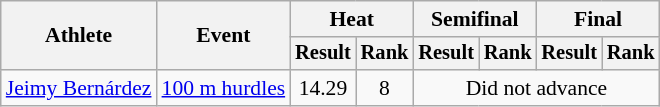<table class=wikitable style="font-size:90%">
<tr>
<th rowspan="2">Athlete</th>
<th rowspan="2">Event</th>
<th colspan="2">Heat</th>
<th colspan="2">Semifinal</th>
<th colspan="2">Final</th>
</tr>
<tr style="font-size:95%">
<th>Result</th>
<th>Rank</th>
<th>Result</th>
<th>Rank</th>
<th>Result</th>
<th>Rank</th>
</tr>
<tr align=center>
<td align=left><a href='#'>Jeimy Bernárdez</a></td>
<td align=left><a href='#'>100 m hurdles</a></td>
<td>14.29</td>
<td>8</td>
<td colspan=4>Did not advance</td>
</tr>
</table>
